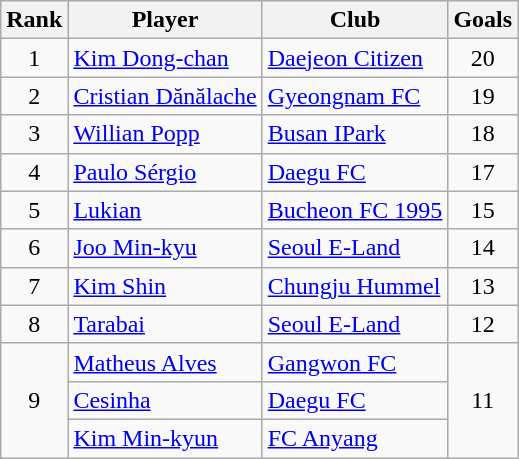<table class=wikitable>
<tr>
<th>Rank</th>
<th>Player</th>
<th>Club</th>
<th>Goals</th>
</tr>
<tr>
<td align=center>1</td>
<td> <a href='#'>Kim Dong-chan</a></td>
<td><a href='#'>Daejeon Citizen</a></td>
<td align=center>20</td>
</tr>
<tr>
<td align=center>2</td>
<td> <a href='#'>Cristian Dănălache</a></td>
<td><a href='#'>Gyeongnam FC</a></td>
<td align=center>19</td>
</tr>
<tr>
<td align=center>3</td>
<td> <a href='#'>Willian Popp</a></td>
<td><a href='#'>Busan IPark</a></td>
<td align=center>18</td>
</tr>
<tr>
<td align=center>4</td>
<td> <a href='#'>Paulo Sérgio</a></td>
<td><a href='#'>Daegu FC</a></td>
<td align=center>17</td>
</tr>
<tr>
<td align=center>5</td>
<td> <a href='#'>Lukian</a></td>
<td><a href='#'>Bucheon FC 1995</a></td>
<td align=center>15</td>
</tr>
<tr>
<td align=center>6</td>
<td> <a href='#'>Joo Min-kyu</a></td>
<td><a href='#'>Seoul E-Land</a></td>
<td align=center>14</td>
</tr>
<tr>
<td align=center>7</td>
<td> <a href='#'>Kim Shin</a></td>
<td><a href='#'>Chungju Hummel</a></td>
<td align=center>13</td>
</tr>
<tr>
<td align=center>8</td>
<td> <a href='#'>Tarabai</a></td>
<td><a href='#'>Seoul E-Land</a></td>
<td align=center>12</td>
</tr>
<tr>
<td align=center rowspan=3>9</td>
<td> <a href='#'>Matheus Alves</a></td>
<td><a href='#'>Gangwon FC</a></td>
<td align=center rowspan=3>11</td>
</tr>
<tr>
<td> <a href='#'>Cesinha</a></td>
<td><a href='#'>Daegu FC</a></td>
</tr>
<tr>
<td> <a href='#'>Kim Min-kyun</a></td>
<td><a href='#'>FC Anyang</a></td>
</tr>
</table>
